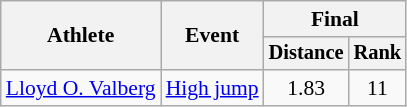<table class="wikitable" style="font-size:90%">
<tr>
<th rowspan="2">Athlete</th>
<th rowspan="2">Event</th>
<th colspan="2">Final</th>
</tr>
<tr style="font-size:95%">
<th>Distance</th>
<th>Rank</th>
</tr>
<tr align=center>
<td align=left><a href='#'>Lloyd O. Valberg</a></td>
<td align=left><a href='#'>High jump</a></td>
<td>1.83</td>
<td>11</td>
</tr>
</table>
